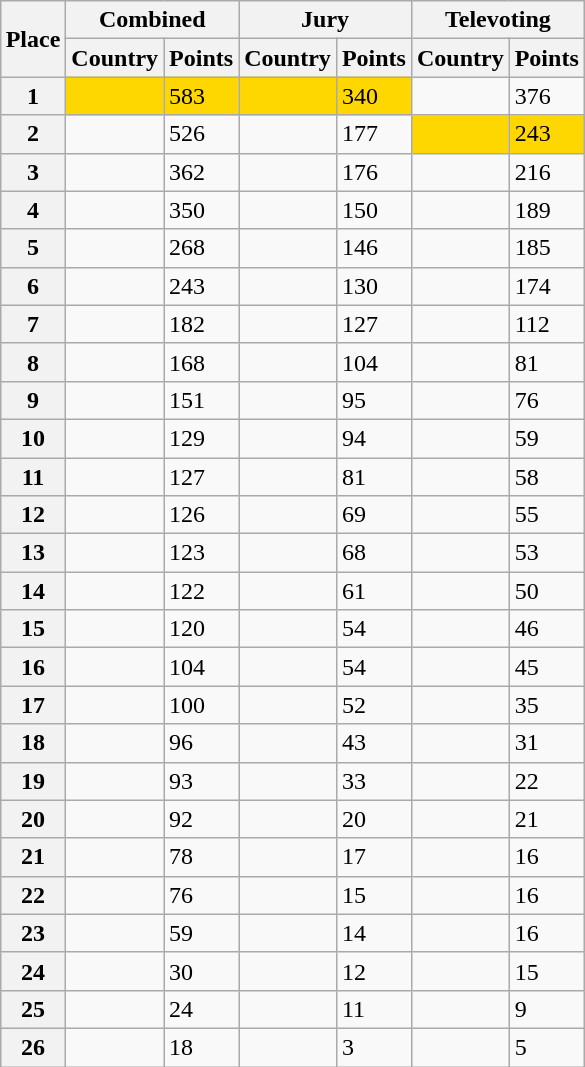<table class="wikitable collapsible plainrowheaders" style="float: right; margin: 10px;">
<tr>
<th rowspan="2" scope="col">Place</th>
<th colspan="2" scope="col">Combined</th>
<th colspan="2" scope="col">Jury</th>
<th colspan="2" scope="col">Televoting</th>
</tr>
<tr>
<th scope="col">Country</th>
<th scope="col">Points</th>
<th scope="col">Country</th>
<th scope="col">Points</th>
<th scope="col">Country</th>
<th scope="col">Points</th>
</tr>
<tr>
<th scope="row" style="text-align: center;">1</th>
<td bgcolor=gold></td>
<td bgcolor=gold>583</td>
<td bgcolor=gold></td>
<td bgcolor=gold>340</td>
<td></td>
<td>376</td>
</tr>
<tr>
<th scope="row" style="text-align: center;">2</th>
<td></td>
<td>526</td>
<td></td>
<td>177</td>
<td bgcolor=gold></td>
<td bgcolor=gold>243</td>
</tr>
<tr>
<th scope="row" style="text-align: center;">3</th>
<td></td>
<td>362</td>
<td></td>
<td>176</td>
<td></td>
<td>216</td>
</tr>
<tr>
<th scope="row" style="text-align: center;">4</th>
<td></td>
<td>350</td>
<td></td>
<td>150</td>
<td></td>
<td>189</td>
</tr>
<tr>
<th scope="row" style="text-align: center;">5</th>
<td></td>
<td>268</td>
<td></td>
<td>146</td>
<td></td>
<td>185</td>
</tr>
<tr>
<th scope="row" style="text-align: center;">6</th>
<td></td>
<td>243</td>
<td></td>
<td>130</td>
<td></td>
<td>174</td>
</tr>
<tr>
<th scope="row" style="text-align: center;">7</th>
<td></td>
<td>182</td>
<td></td>
<td>127</td>
<td></td>
<td>112</td>
</tr>
<tr>
<th scope="row" style="text-align: center;">8</th>
<td></td>
<td>168</td>
<td></td>
<td>104</td>
<td></td>
<td>81</td>
</tr>
<tr>
<th scope="row" style="text-align: center;">9</th>
<td></td>
<td>151</td>
<td></td>
<td>95</td>
<td></td>
<td>76</td>
</tr>
<tr>
<th scope="row" style="text-align: center;">10</th>
<td></td>
<td>129</td>
<td></td>
<td>94</td>
<td></td>
<td>59</td>
</tr>
<tr>
<th scope="row" style="text-align: center;">11</th>
<td></td>
<td>127</td>
<td></td>
<td>81</td>
<td></td>
<td>58</td>
</tr>
<tr>
<th scope="row" style="text-align: center;">12</th>
<td></td>
<td>126</td>
<td></td>
<td>69</td>
<td></td>
<td>55</td>
</tr>
<tr>
<th scope="row" style="text-align: center;">13</th>
<td></td>
<td>123</td>
<td></td>
<td>68</td>
<td></td>
<td>53</td>
</tr>
<tr>
<th scope="row" style="text-align: center;">14</th>
<td></td>
<td>122</td>
<td></td>
<td>61</td>
<td></td>
<td>50</td>
</tr>
<tr>
<th scope="row" style="text-align: center;">15</th>
<td></td>
<td>120</td>
<td></td>
<td>54</td>
<td></td>
<td>46</td>
</tr>
<tr>
<th scope="row" style="text-align: center;">16</th>
<td></td>
<td>104</td>
<td></td>
<td>54</td>
<td></td>
<td>45</td>
</tr>
<tr>
<th scope="row" style="text-align: center;">17</th>
<td></td>
<td>100</td>
<td></td>
<td>52</td>
<td></td>
<td>35</td>
</tr>
<tr>
<th scope="row" style="text-align: center;">18</th>
<td></td>
<td>96</td>
<td></td>
<td>43</td>
<td></td>
<td>31</td>
</tr>
<tr>
<th scope="row" style="text-align: center;">19</th>
<td></td>
<td>93</td>
<td></td>
<td>33</td>
<td></td>
<td>22</td>
</tr>
<tr>
<th scope="row" style="text-align: center;">20</th>
<td></td>
<td>92</td>
<td></td>
<td>20</td>
<td></td>
<td>21</td>
</tr>
<tr>
<th scope="row" style="text-align: center;">21</th>
<td></td>
<td>78</td>
<td></td>
<td>17</td>
<td></td>
<td>16</td>
</tr>
<tr>
<th scope="row" style="text-align: center;">22</th>
<td></td>
<td>76</td>
<td></td>
<td>15</td>
<td></td>
<td>16</td>
</tr>
<tr>
<th scope="row" style="text-align: center;">23</th>
<td></td>
<td>59</td>
<td></td>
<td>14</td>
<td></td>
<td>16</td>
</tr>
<tr>
<th scope="row" style="text-align: center;">24</th>
<td></td>
<td>30</td>
<td></td>
<td>12</td>
<td></td>
<td>15</td>
</tr>
<tr>
<th scope="row" style="text-align: center;">25</th>
<td></td>
<td>24</td>
<td></td>
<td>11</td>
<td></td>
<td>9</td>
</tr>
<tr>
<th scope="row" style="text-align: center;">26</th>
<td></td>
<td>18</td>
<td></td>
<td>3</td>
<td></td>
<td>5</td>
</tr>
</table>
